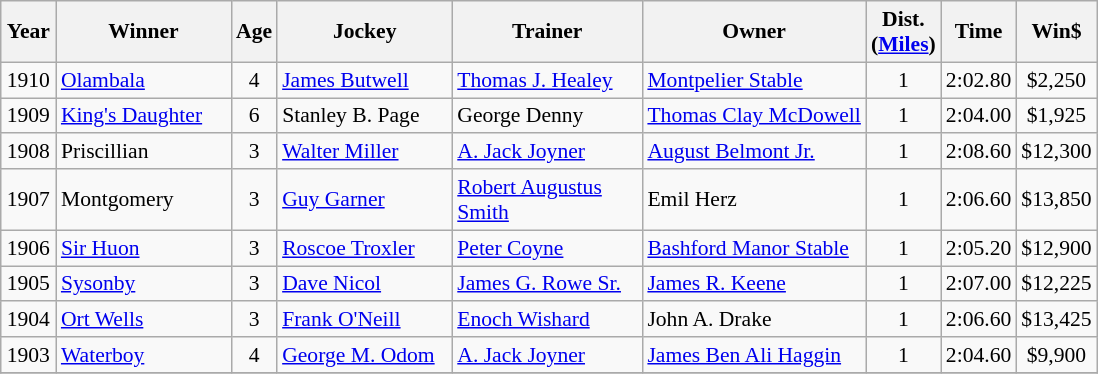<table class="wikitable sortable" style="font-size:90%">
<tr>
<th style="width:30px">Year<br></th>
<th style="width:110px">Winner<br></th>
<th style="width:20px">Age<br></th>
<th style="width:110px">Jockey<br></th>
<th style="width:120px">Trainer<br></th>
<th>Owner<br></th>
<th style="width:25px">Dist.<br> <span>(<a href='#'>Miles</a>)</span></th>
<th style="width:25px">Time<br></th>
<th style="width:25px">Win$<br></th>
</tr>
<tr>
<td align=center>1910</td>
<td><a href='#'>Olambala</a></td>
<td align=center>4</td>
<td><a href='#'>James Butwell</a></td>
<td><a href='#'>Thomas J. Healey</a></td>
<td><a href='#'>Montpelier Stable</a></td>
<td align=center>1<span></span></td>
<td>2:02.80</td>
<td align=center>$2,250</td>
</tr>
<tr>
<td align=center>1909</td>
<td><a href='#'>King's Daughter</a></td>
<td align=center>6</td>
<td>Stanley B. Page</td>
<td>George Denny</td>
<td><a href='#'>Thomas Clay McDowell</a></td>
<td align=center>1<span></span></td>
<td>2:04.00</td>
<td align=center>$1,925</td>
</tr>
<tr>
<td align=center>1908</td>
<td>Priscillian</td>
<td align=center>3</td>
<td><a href='#'>Walter Miller</a></td>
<td><a href='#'>A. Jack Joyner</a></td>
<td><a href='#'>August Belmont Jr.</a></td>
<td align=center>1<span></span></td>
<td>2:08.60</td>
<td align=center>$12,300</td>
</tr>
<tr>
<td align=center>1907</td>
<td>Montgomery</td>
<td align=center>3</td>
<td><a href='#'>Guy Garner</a></td>
<td><a href='#'>Robert Augustus Smith</a></td>
<td>Emil Herz</td>
<td align=center>1<span></span></td>
<td>2:06.60</td>
<td align=center>$13,850</td>
</tr>
<tr>
<td align=center>1906</td>
<td><a href='#'>Sir Huon</a></td>
<td align=center>3</td>
<td><a href='#'>Roscoe Troxler</a></td>
<td><a href='#'>Peter Coyne</a></td>
<td><a href='#'>Bashford Manor Stable</a></td>
<td align=center>1<span></span></td>
<td>2:05.20</td>
<td align=center>$12,900</td>
</tr>
<tr>
<td align=center>1905</td>
<td><a href='#'>Sysonby</a></td>
<td align=center>3</td>
<td><a href='#'>Dave Nicol</a></td>
<td><a href='#'>James G. Rowe Sr.</a></td>
<td><a href='#'>James R. Keene</a></td>
<td align=center>1<span></span></td>
<td>2:07.00</td>
<td align=center>$12,225</td>
</tr>
<tr>
<td align=center>1904</td>
<td><a href='#'>Ort Wells</a></td>
<td align=center>3</td>
<td><a href='#'>Frank O'Neill</a></td>
<td><a href='#'>Enoch Wishard</a></td>
<td>John A. Drake</td>
<td align=center>1<span></span></td>
<td>2:06.60</td>
<td align=center>$13,425</td>
</tr>
<tr>
<td align=center>1903</td>
<td><a href='#'>Waterboy</a></td>
<td align=center>4</td>
<td><a href='#'>George M. Odom</a></td>
<td><a href='#'>A. Jack Joyner</a></td>
<td><a href='#'>James Ben Ali Haggin</a></td>
<td align=center>1<span></span></td>
<td>2:04.60</td>
<td align=center>$9,900</td>
</tr>
<tr>
</tr>
</table>
